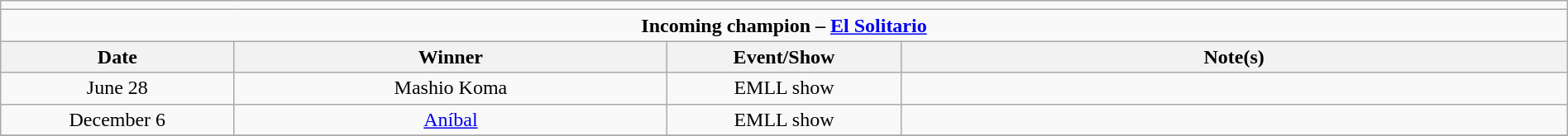<table class="wikitable" style="text-align:center; width:100%;">
<tr>
<td colspan=5></td>
</tr>
<tr>
<td colspan=5><strong>Incoming champion – <a href='#'>El Solitario</a></strong></td>
</tr>
<tr>
<th width=14%>Date</th>
<th width=26%>Winner</th>
<th width=14%>Event/Show</th>
<th width=40%>Note(s)</th>
</tr>
<tr>
<td>June 28</td>
<td>Mashio Koma</td>
<td>EMLL show</td>
<td></td>
</tr>
<tr>
<td>December 6</td>
<td><a href='#'>Aníbal</a></td>
<td>EMLL show</td>
<td></td>
</tr>
<tr>
</tr>
</table>
